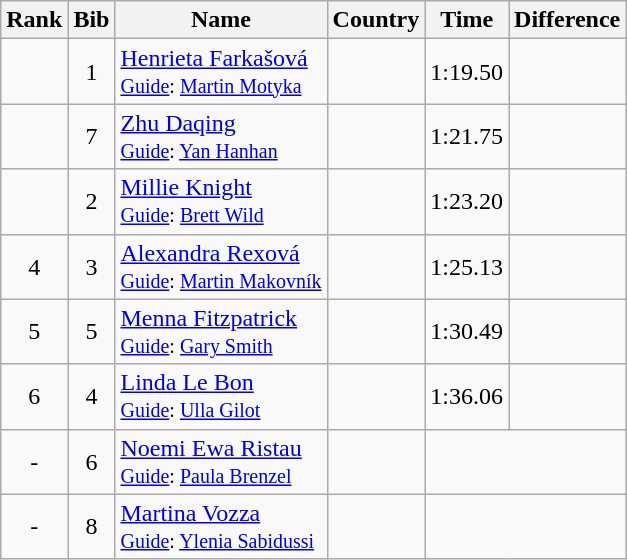<table class="wikitable sortable" style="text-align:center">
<tr>
<th>Rank</th>
<th>Bib</th>
<th>Name</th>
<th>Country</th>
<th>Time</th>
<th>Difference</th>
</tr>
<tr>
<td></td>
<td>1</td>
<td align="left"><a href='#'>Henrieta Farkašová</a><br><small><a href='#'>Guide</a>: <a href='#'>Martin Motyka</a> </small></td>
<td align="left"></td>
<td>1:19.50</td>
<td></td>
</tr>
<tr>
<td></td>
<td>7</td>
<td align="left"><a href='#'>Zhu Daqing</a><br><small><a href='#'>Guide</a>: <a href='#'>Yan Hanhan</a> </small></td>
<td align="left"></td>
<td>1:21.75</td>
<td></td>
</tr>
<tr>
<td></td>
<td>2</td>
<td align="left"><a href='#'>Millie Knight</a><br><small><a href='#'>Guide</a>: <a href='#'>Brett Wild</a> </small></td>
<td align="left"></td>
<td>1:23.20</td>
<td></td>
</tr>
<tr>
<td>4</td>
<td>3</td>
<td align="left"><a href='#'>Alexandra Rexová</a><br><small><a href='#'>Guide</a>: <a href='#'>Martin Makovník</a> </small></td>
<td align="left"></td>
<td>1:25.13</td>
<td></td>
</tr>
<tr>
<td>5</td>
<td>5</td>
<td align="left"><a href='#'>Menna Fitzpatrick</a><br><small><a href='#'>Guide</a>: <a href='#'>Gary Smith</a> </small></td>
<td align="left"></td>
<td>1:30.49</td>
<td></td>
</tr>
<tr>
<td>6</td>
<td>4</td>
<td align="left"><a href='#'>Linda Le Bon</a><br><small><a href='#'>Guide</a>: <a href='#'>Ulla Gilot</a></small></td>
<td align="left"></td>
<td>1:36.06</td>
<td></td>
</tr>
<tr>
<td>-</td>
<td>6</td>
<td align="left"><a href='#'>Noemi Ewa Ristau</a><br><small><a href='#'>Guide</a>: <a href='#'>Paula Brenzel</a> </small></td>
<td align="left"></td>
<td colspan="2"></td>
</tr>
<tr>
<td>-</td>
<td>8</td>
<td align="left"><a href='#'>Martina Vozza</a><br><small><a href='#'>Guide</a>: <a href='#'>Ylenia Sabidussi</a> </small></td>
<td align="left"></td>
<td colspan="2"></td>
</tr>
</table>
